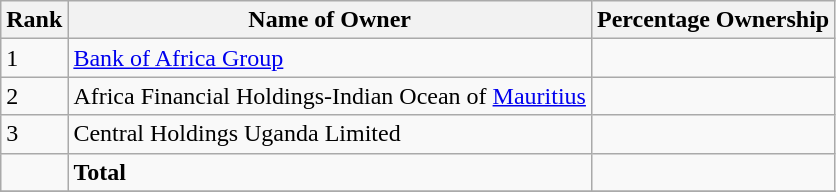<table class="wikitable sortable">
<tr>
<th style="width:2em;">Rank</th>
<th>Name of Owner</th>
<th>Percentage Ownership</th>
</tr>
<tr>
<td>1</td>
<td><a href='#'>Bank of Africa Group</a></td>
<td></td>
</tr>
<tr>
<td>2</td>
<td>Africa Financial Holdings-Indian Ocean of <a href='#'>Mauritius</a></td>
<td></td>
</tr>
<tr>
<td>3</td>
<td>Central Holdings Uganda Limited</td>
<td></td>
</tr>
<tr>
<td></td>
<td><strong>Total</strong></td>
<td></td>
</tr>
<tr>
</tr>
</table>
